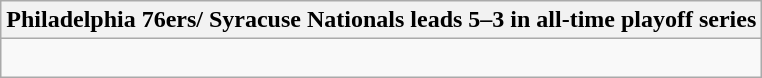<table class="wikitable collapsible collapsed">
<tr>
<th>Philadelphia 76ers/ Syracuse Nationals leads 5–3 in all-time playoff series</th>
</tr>
<tr>
<td><br>






</td>
</tr>
</table>
